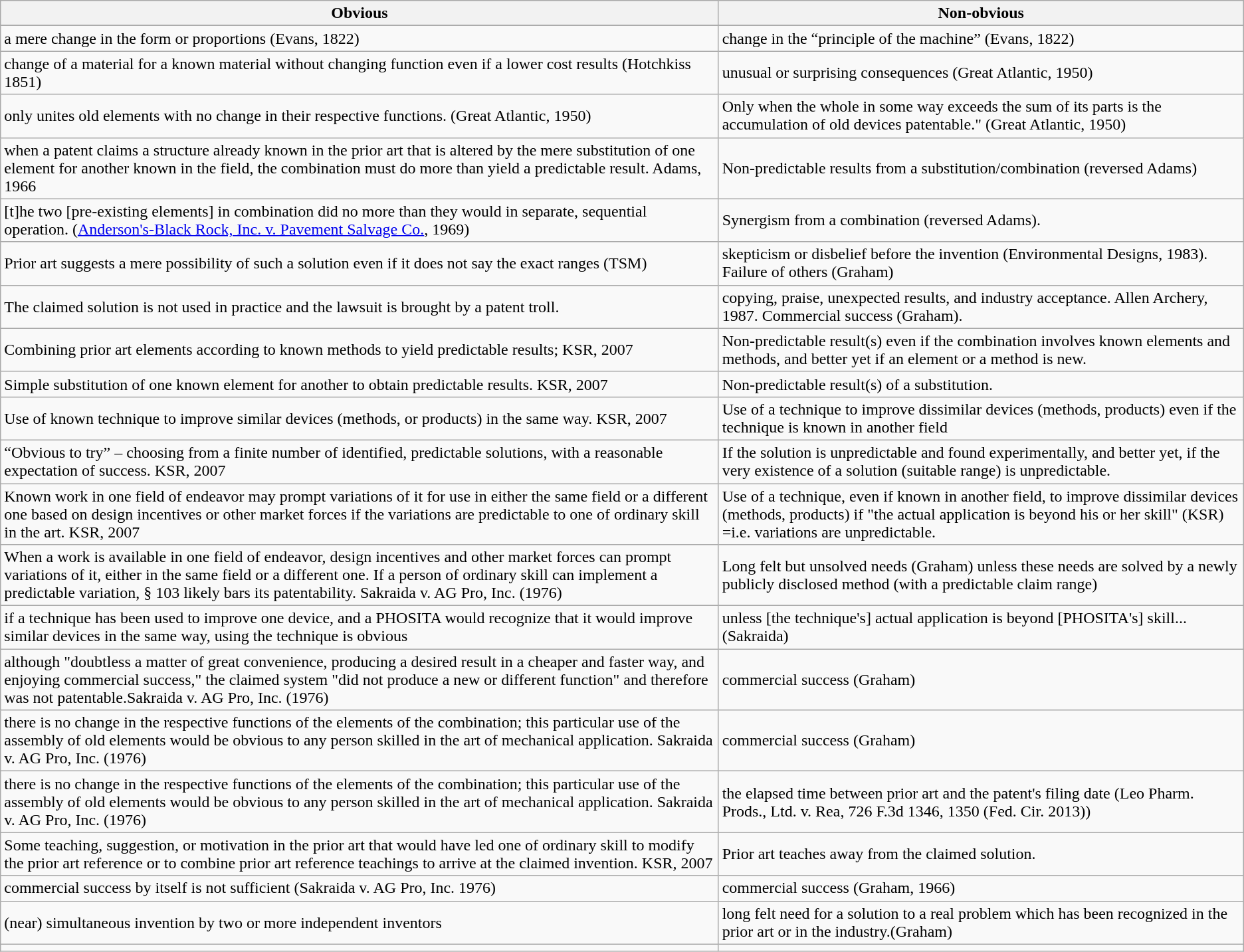<table class="wikitable">
<tr>
<th>Obvious</th>
<th>Non-obvious</th>
</tr>
<tr>
</tr>
<tr>
<td>a mere change in the form or proportions (Evans, 1822)</td>
<td>change in the “principle of the machine” (Evans, 1822)</td>
</tr>
<tr>
<td>change of a material for a known material without changing function even if a lower cost results (Hotchkiss 1851)</td>
<td>unusual or surprising consequences (Great Atlantic, 1950)</td>
</tr>
<tr>
<td>only unites old elements with no change in their respective functions. (Great Atlantic, 1950)</td>
<td>Only when the whole in some way exceeds the sum of its parts is the accumulation of old devices patentable." (Great Atlantic, 1950)</td>
</tr>
<tr>
<td>when a patent claims a structure already known in the prior art that is altered by the mere substitution of one element for another known in the field, the combination must do more than yield a predictable result. Adams, 1966</td>
<td>Non-predictable results from a substitution/combination (reversed Adams)</td>
</tr>
<tr>
<td>[t]he two [pre-existing elements] in combination did no more than they would in separate, sequential operation. (<a href='#'>Anderson's-Black Rock, Inc. v. Pavement Salvage Co.</a>, 1969)</td>
<td>Synergism from a combination (reversed Adams).</td>
</tr>
<tr>
<td>Prior art suggests a mere possibility of such a solution even if it does not say the exact ranges (TSM)</td>
<td>skepticism or disbelief before the invention (Environmental Designs, 1983). Failure of others (Graham)</td>
</tr>
<tr>
<td>The claimed solution is not used in practice and the lawsuit is brought by a patent troll.</td>
<td>copying, praise, unexpected results, and industry acceptance. Allen Archery, 1987. Commercial success (Graham).</td>
</tr>
<tr>
<td>Combining prior art elements according to known methods to yield predictable results; KSR, 2007</td>
<td>Non-predictable result(s) even if the combination involves known elements and methods, and better yet if an element or a method is new.</td>
</tr>
<tr>
<td>Simple substitution of one known element for another to obtain predictable results. KSR, 2007</td>
<td>Non-predictable result(s) of a substitution.</td>
</tr>
<tr>
<td>Use of known technique to improve similar devices (methods, or products) in the same way. KSR, 2007</td>
<td>Use of a technique to improve dissimilar devices (methods, products) even if the technique is known in another field</td>
</tr>
<tr>
<td>“Obvious to try” – choosing from a finite number of identified, predictable solutions, with a reasonable expectation of success. KSR, 2007</td>
<td>If the solution is unpredictable and found experimentally, and better yet, if the very existence of a solution (suitable range) is unpredictable.</td>
</tr>
<tr>
<td>Known work in one field of endeavor may prompt variations of it for use in either the same field or a different one based on design incentives or other market forces if the variations are predictable to one of ordinary skill in the art. KSR, 2007</td>
<td>Use of a technique, even if known in another field, to improve dissimilar devices (methods, products) if "the actual application is beyond his or her skill" (KSR) =i.e. variations are unpredictable.</td>
</tr>
<tr>
<td>When a work is available in one field of endeavor, design incentives and other market forces can prompt variations of it, either in the same field or a different one. If a person of ordinary skill can implement a predictable variation, § 103 likely bars its patentability. Sakraida v. AG Pro, Inc. (1976)</td>
<td>Long felt but unsolved needs (Graham) unless these needs are solved by a newly publicly disclosed method (with a predictable claim range)</td>
</tr>
<tr>
<td>if a technique has been used to improve one device, and a PHOSITA would recognize that it would improve similar devices in the same way, using the technique is obvious</td>
<td>unless [the technique's] actual application is beyond [PHOSITA's] skill...(Sakraida)</td>
</tr>
<tr>
<td>although "doubtless a matter of great convenience, producing a desired result in a cheaper and faster way, and enjoying commercial success," the claimed system "did not produce a new or different function" and therefore was not patentable.Sakraida v. AG Pro, Inc. (1976)</td>
<td>commercial success (Graham)</td>
</tr>
<tr>
<td>there is no change in the respective functions of the elements of the combination; this particular use of the assembly of old elements would be obvious to any person skilled in the art of mechanical application. Sakraida v. AG Pro, Inc. (1976)</td>
<td>commercial success (Graham)</td>
</tr>
<tr>
<td>there is no change in the respective functions of the elements of the combination; this particular use of the assembly of old elements would be obvious to any person skilled in the art of mechanical application. Sakraida v. AG Pro, Inc. (1976)</td>
<td>the elapsed time between prior art and the patent's filing date (Leo Pharm. Prods., Ltd. v. Rea, 726 F.3d 1346, 1350 (Fed. Cir. 2013))</td>
</tr>
<tr>
<td>Some teaching, suggestion, or motivation in the prior art that would have led one of ordinary skill to modify the prior art reference or to combine prior art reference teachings to arrive at the claimed invention. KSR, 2007</td>
<td>Prior art teaches away from the claimed solution.</td>
</tr>
<tr>
<td>commercial success by itself is not sufficient (Sakraida v. AG Pro, Inc. 1976)</td>
<td>commercial success (Graham, 1966)</td>
</tr>
<tr>
<td>(near) simultaneous invention by two or more independent inventors</td>
<td>long felt need for a solution to a real problem which has been recognized in the prior art or in the industry.(Graham)</td>
</tr>
<tr>
<td></td>
</tr>
</table>
